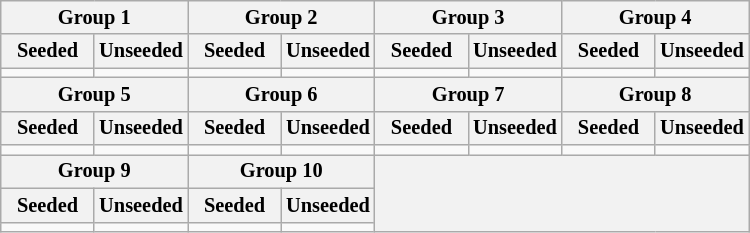<table class="wikitable" style="font-size:85%">
<tr>
<th colspan=2>Group 1</th>
<th colspan=2>Group 2</th>
<th colspan=2>Group 3</th>
<th colspan=2>Group 4</th>
</tr>
<tr>
<th width=12.5%>Seeded</th>
<th width=12.5%>Unseeded</th>
<th width=12.5%>Seeded</th>
<th width=12.5%>Unseeded</th>
<th width=12.5%>Seeded</th>
<th width=12.5%>Unseeded</th>
<th width=12.5%>Seeded</th>
<th width=12.5%>Unseeded</th>
</tr>
<tr>
<td valign=top></td>
<td valign=top></td>
<td valign=top></td>
<td valign=top></td>
<td valign=top></td>
<td valign=top></td>
<td valign=top></td>
<td valign=top></td>
</tr>
<tr>
<th colspan=2>Group 5</th>
<th colspan=2>Group 6</th>
<th colspan=2>Group 7</th>
<th colspan=2>Group 8</th>
</tr>
<tr>
<th>Seeded</th>
<th>Unseeded</th>
<th>Seeded</th>
<th>Unseeded</th>
<th>Seeded</th>
<th>Unseeded</th>
<th>Seeded</th>
<th>Unseeded</th>
</tr>
<tr>
<td valign=top></td>
<td valign=top></td>
<td valign=top></td>
<td valign=top></td>
<td valign=top></td>
<td valign=top></td>
<td valign=top></td>
<td valign=top></td>
</tr>
<tr>
<th colspan=2>Group 9</th>
<th colspan=2>Group 10</th>
<th colspan=4 rowspan=3></th>
</tr>
<tr>
<th>Seeded</th>
<th>Unseeded</th>
<th>Seeded</th>
<th>Unseeded</th>
</tr>
<tr>
<td valign=top></td>
<td valign=top></td>
<td valign=top></td>
<td valign=top></td>
</tr>
</table>
